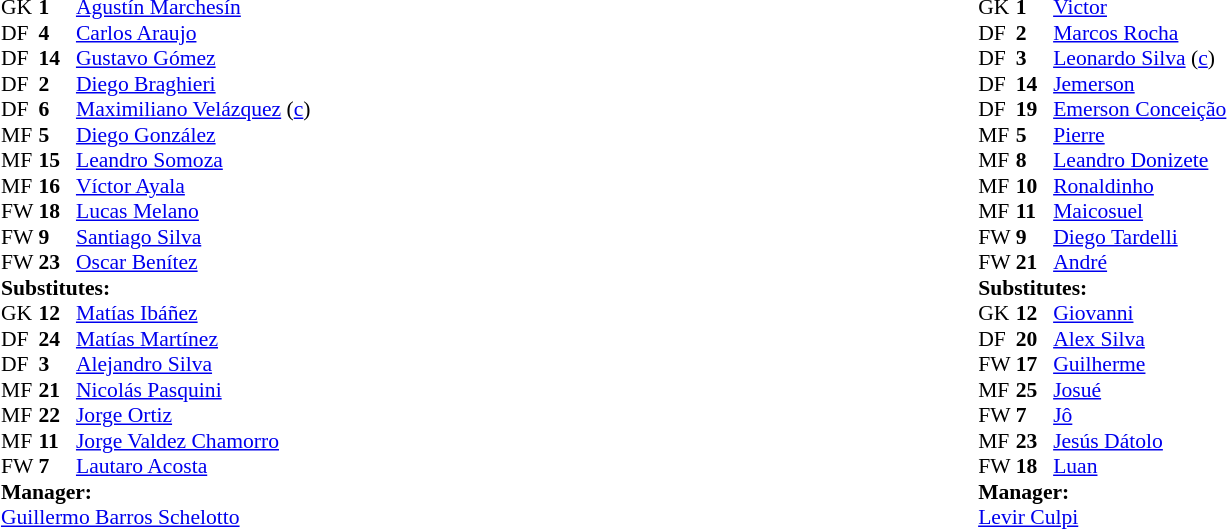<table width="100%">
<tr>
<td valign="top" width="50%"><br><table style="font-size: 90%" cellspacing="0" cellpadding="0" align=center>
<tr>
<th width=25></th>
<th width=25></th>
</tr>
<tr>
<td>GK</td>
<td><strong>1</strong></td>
<td> <a href='#'>Agustín Marchesín</a></td>
</tr>
<tr>
<td>DF</td>
<td><strong>4</strong></td>
<td> <a href='#'>Carlos Araujo</a></td>
</tr>
<tr>
<td>DF</td>
<td><strong>14</strong></td>
<td> <a href='#'>Gustavo Gómez</a></td>
<td></td>
</tr>
<tr>
<td>DF</td>
<td><strong>2</strong></td>
<td> <a href='#'>Diego Braghieri</a></td>
</tr>
<tr>
<td>DF</td>
<td><strong>6</strong></td>
<td> <a href='#'>Maximiliano Velázquez</a> (<a href='#'>c</a>)</td>
<td></td>
</tr>
<tr>
<td>MF</td>
<td><strong>5</strong></td>
<td> <a href='#'>Diego González</a></td>
</tr>
<tr>
<td>MF</td>
<td><strong>15</strong></td>
<td> <a href='#'>Leandro Somoza</a></td>
</tr>
<tr>
<td>MF</td>
<td><strong>16</strong></td>
<td> <a href='#'>Víctor Ayala</a></td>
<td></td>
<td></td>
</tr>
<tr>
<td>FW</td>
<td><strong>18</strong></td>
<td> <a href='#'>Lucas Melano</a></td>
<td></td>
<td></td>
</tr>
<tr>
<td>FW</td>
<td><strong>9</strong></td>
<td> <a href='#'>Santiago Silva</a></td>
</tr>
<tr>
<td>FW</td>
<td><strong>23</strong></td>
<td> <a href='#'>Oscar Benítez</a></td>
<td></td>
<td></td>
</tr>
<tr>
<td colspan=3><strong>Substitutes:</strong></td>
</tr>
<tr>
<td>GK</td>
<td><strong>12</strong></td>
<td> <a href='#'>Matías Ibáñez</a></td>
</tr>
<tr>
<td>DF</td>
<td><strong>24</strong></td>
<td> <a href='#'>Matías Martínez</a></td>
</tr>
<tr>
<td>DF</td>
<td><strong>3</strong></td>
<td> <a href='#'>Alejandro Silva</a></td>
<td></td>
<td></td>
</tr>
<tr>
<td>MF</td>
<td><strong>21</strong></td>
<td> <a href='#'>Nicolás Pasquini</a></td>
</tr>
<tr>
<td>MF</td>
<td><strong>22</strong></td>
<td> <a href='#'>Jorge Ortiz</a></td>
<td></td>
<td></td>
</tr>
<tr>
<td>MF</td>
<td><strong>11</strong></td>
<td> <a href='#'>Jorge Valdez Chamorro</a></td>
</tr>
<tr>
<td>FW</td>
<td><strong>7</strong></td>
<td> <a href='#'>Lautaro Acosta</a></td>
<td></td>
<td></td>
</tr>
<tr>
<td colspan=3><strong>Manager:</strong></td>
</tr>
<tr>
<td colspan=4> <a href='#'>Guillermo Barros Schelotto</a></td>
</tr>
</table>
</td>
<td><br><table style="font-size: 90%" cellspacing="0" cellpadding="0" align=center>
<tr>
<th width=25></th>
<th width=25></th>
</tr>
<tr>
<td>GK</td>
<td><strong>1</strong></td>
<td> <a href='#'>Victor</a></td>
</tr>
<tr>
<td>DF</td>
<td><strong>2</strong></td>
<td> <a href='#'>Marcos Rocha</a></td>
</tr>
<tr>
<td>DF</td>
<td><strong>3</strong></td>
<td> <a href='#'>Leonardo Silva</a> (<a href='#'>c</a>)</td>
</tr>
<tr>
<td>DF</td>
<td><strong>14</strong></td>
<td> <a href='#'>Jemerson</a></td>
<td></td>
</tr>
<tr>
<td>DF</td>
<td><strong>19</strong></td>
<td> <a href='#'>Emerson Conceição</a></td>
<td></td>
</tr>
<tr>
<td>MF</td>
<td><strong>5</strong></td>
<td> <a href='#'>Pierre</a></td>
<td></td>
</tr>
<tr>
<td>MF</td>
<td><strong>8</strong></td>
<td> <a href='#'>Leandro Donizete</a></td>
</tr>
<tr>
<td>MF</td>
<td><strong>10</strong></td>
<td> <a href='#'>Ronaldinho</a></td>
<td></td>
<td></td>
</tr>
<tr>
<td>MF</td>
<td><strong>11</strong></td>
<td> <a href='#'>Maicosuel</a></td>
</tr>
<tr>
<td>FW</td>
<td><strong>9</strong></td>
<td> <a href='#'>Diego Tardelli</a></td>
</tr>
<tr>
<td>FW</td>
<td><strong>21</strong></td>
<td> <a href='#'>André</a></td>
<td></td>
<td></td>
</tr>
<tr>
<td colspan=3><strong>Substitutes:</strong></td>
</tr>
<tr>
<td>GK</td>
<td><strong>12</strong></td>
<td> <a href='#'>Giovanni</a></td>
</tr>
<tr>
<td>DF</td>
<td><strong>20</strong></td>
<td> <a href='#'>Alex Silva</a></td>
</tr>
<tr>
<td>FW</td>
<td><strong>17</strong></td>
<td> <a href='#'>Guilherme</a></td>
<td></td>
<td></td>
</tr>
<tr>
<td>MF</td>
<td><strong>25</strong></td>
<td> <a href='#'>Josué</a></td>
</tr>
<tr>
<td>FW</td>
<td><strong>7</strong></td>
<td> <a href='#'>Jô</a></td>
<td></td>
<td></td>
</tr>
<tr>
<td>MF</td>
<td><strong>23</strong></td>
<td> <a href='#'>Jesús Dátolo</a></td>
</tr>
<tr>
<td>FW</td>
<td><strong>18</strong></td>
<td> <a href='#'>Luan</a></td>
</tr>
<tr>
<td colspan=3><strong>Manager:</strong></td>
</tr>
<tr>
<td colspan=4> <a href='#'>Levir Culpi</a></td>
</tr>
</table>
</td>
</tr>
</table>
